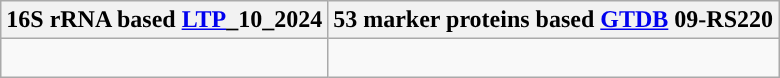<table class="wikitable">
<tr>
<th colspan=1>16S rRNA based <a href='#'>LTP</a>_10_2024</th>
<th colspan=1>53 marker proteins based <a href='#'>GTDB</a> 09-RS220</th>
</tr>
<tr>
<td style="vertical-align:top"><br></td>
<td><br></td>
</tr>
</table>
